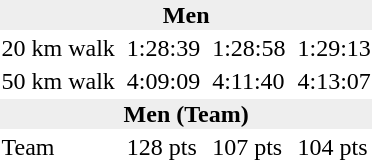<table>
<tr>
<td colspan=7 bgcolor=#eeeeee style=text-align:center;><strong>Men</strong></td>
</tr>
<tr>
<td>20 km walk</td>
<td></td>
<td>1:28:39</td>
<td></td>
<td>1:28:58</td>
<td></td>
<td>1:29:13</td>
</tr>
<tr>
<td>50 km walk</td>
<td></td>
<td>4:09:09</td>
<td></td>
<td>4:11:40</td>
<td></td>
<td>4:13:07</td>
</tr>
<tr>
<td colspan=7 bgcolor=#eeeeee style=text-align:center;><strong>Men (Team)</strong></td>
</tr>
<tr>
<td>Team</td>
<td></td>
<td>128 pts</td>
<td></td>
<td>107 pts</td>
<td></td>
<td>104 pts</td>
</tr>
</table>
